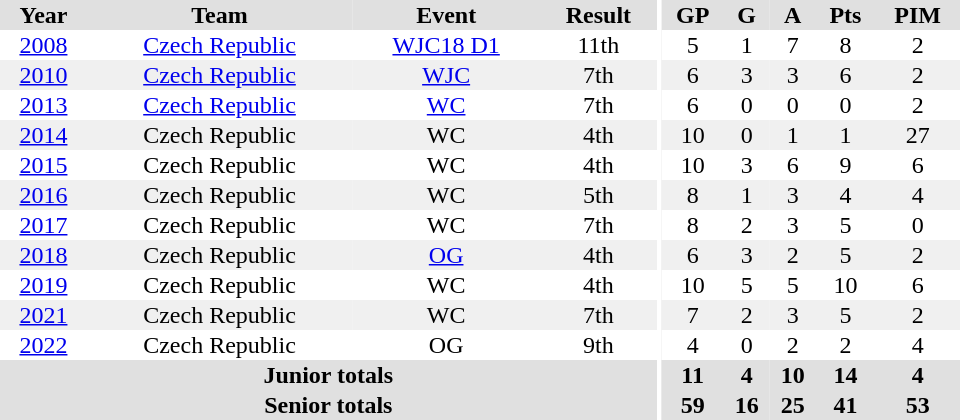<table border="0" cellpadding="1" cellspacing="0" ID="Table3" style="text-align:center; width:40em">
<tr bgcolor="#e0e0e0">
<th>Year</th>
<th>Team</th>
<th>Event</th>
<th>Result</th>
<th rowspan="99" bgcolor="#ffffff"></th>
<th>GP</th>
<th>G</th>
<th>A</th>
<th>Pts</th>
<th>PIM</th>
</tr>
<tr>
<td><a href='#'>2008</a></td>
<td><a href='#'>Czech Republic</a></td>
<td><a href='#'>WJC18 D1</a></td>
<td>11th</td>
<td>5</td>
<td>1</td>
<td>7</td>
<td>8</td>
<td>2</td>
</tr>
<tr bgcolor="#f0f0f0">
<td><a href='#'>2010</a></td>
<td><a href='#'>Czech Republic</a></td>
<td><a href='#'>WJC</a></td>
<td>7th</td>
<td>6</td>
<td>3</td>
<td>3</td>
<td>6</td>
<td>2</td>
</tr>
<tr>
<td><a href='#'>2013</a></td>
<td><a href='#'>Czech Republic</a></td>
<td><a href='#'>WC</a></td>
<td>7th</td>
<td>6</td>
<td>0</td>
<td>0</td>
<td>0</td>
<td>2</td>
</tr>
<tr bgcolor="#f0f0f0">
<td><a href='#'>2014</a></td>
<td>Czech Republic</td>
<td>WC</td>
<td>4th</td>
<td>10</td>
<td>0</td>
<td>1</td>
<td>1</td>
<td>27</td>
</tr>
<tr>
<td><a href='#'>2015</a></td>
<td>Czech Republic</td>
<td>WC</td>
<td>4th</td>
<td>10</td>
<td>3</td>
<td>6</td>
<td>9</td>
<td>6</td>
</tr>
<tr bgcolor="#f0f0f0">
<td><a href='#'>2016</a></td>
<td>Czech Republic</td>
<td>WC</td>
<td>5th</td>
<td>8</td>
<td>1</td>
<td>3</td>
<td>4</td>
<td>4</td>
</tr>
<tr>
<td><a href='#'>2017</a></td>
<td>Czech Republic</td>
<td>WC</td>
<td>7th</td>
<td>8</td>
<td>2</td>
<td>3</td>
<td>5</td>
<td>0</td>
</tr>
<tr bgcolor="#f0f0f0">
<td><a href='#'>2018</a></td>
<td>Czech Republic</td>
<td><a href='#'>OG</a></td>
<td>4th</td>
<td>6</td>
<td>3</td>
<td>2</td>
<td>5</td>
<td>2</td>
</tr>
<tr>
<td><a href='#'>2019</a></td>
<td>Czech Republic</td>
<td>WC</td>
<td>4th</td>
<td>10</td>
<td>5</td>
<td>5</td>
<td>10</td>
<td>6</td>
</tr>
<tr bgcolor="#f0f0f0">
<td><a href='#'>2021</a></td>
<td>Czech Republic</td>
<td>WC</td>
<td>7th</td>
<td>7</td>
<td>2</td>
<td>3</td>
<td>5</td>
<td>2</td>
</tr>
<tr>
<td><a href='#'>2022</a></td>
<td>Czech Republic</td>
<td>OG</td>
<td>9th</td>
<td>4</td>
<td>0</td>
<td>2</td>
<td>2</td>
<td>4</td>
</tr>
<tr bgcolor="#e0e0e0">
<th colspan="4">Junior totals</th>
<th>11</th>
<th>4</th>
<th>10</th>
<th>14</th>
<th>4</th>
</tr>
<tr bgcolor="#e0e0e0">
<th colspan="4">Senior totals</th>
<th>59</th>
<th>16</th>
<th>25</th>
<th>41</th>
<th>53</th>
</tr>
</table>
